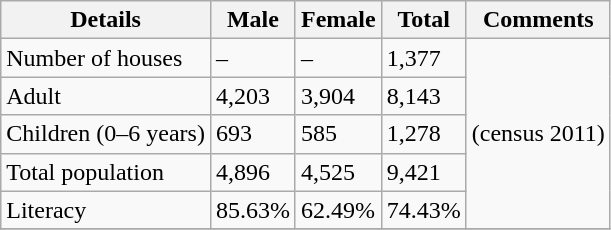<table class="wikitable sortable">
<tr>
<th>Details</th>
<th>Male</th>
<th>Female</th>
<th>Total</th>
<th>Comments</th>
</tr>
<tr>
<td>Number of houses</td>
<td>–</td>
<td>–</td>
<td>1,377</td>
<td rowspan="5">(census 2011)</td>
</tr>
<tr>
<td>Adult</td>
<td>4,203</td>
<td>3,904</td>
<td>8,143</td>
</tr>
<tr>
<td>Children (0–6 years)</td>
<td>693</td>
<td>585</td>
<td>1,278</td>
</tr>
<tr>
<td>Total population</td>
<td>4,896</td>
<td>4,525</td>
<td>9,421</td>
</tr>
<tr>
<td>Literacy</td>
<td>85.63%</td>
<td>62.49%</td>
<td>74.43%</td>
</tr>
<tr>
</tr>
</table>
